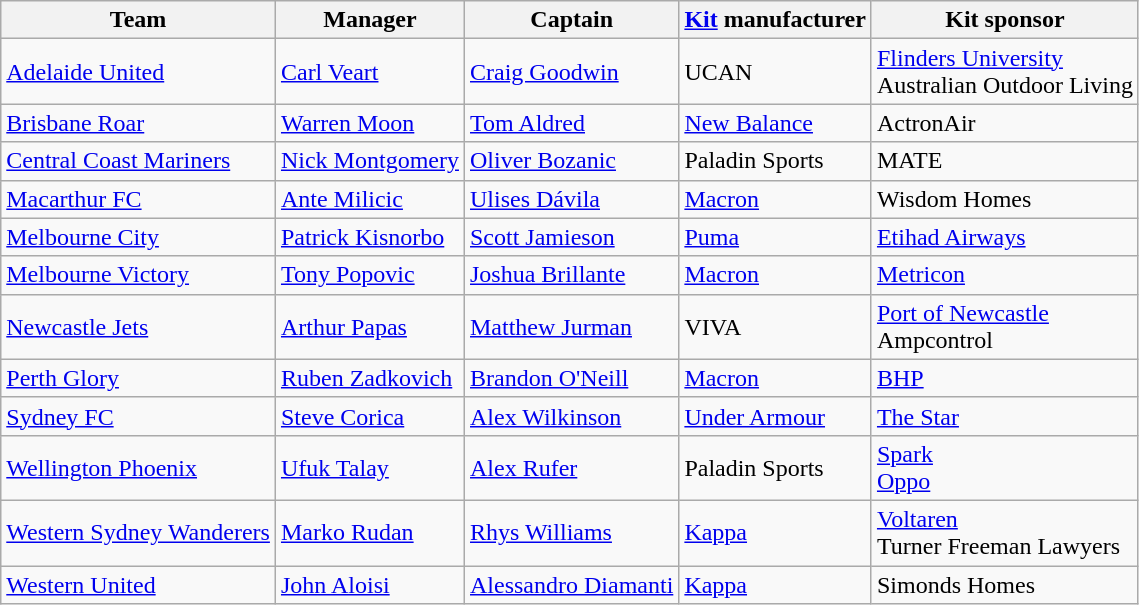<table class="wikitable">
<tr>
<th>Team</th>
<th>Manager</th>
<th>Captain</th>
<th><a href='#'>Kit</a> manufacturer</th>
<th>Kit sponsor</th>
</tr>
<tr>
<td><a href='#'>Adelaide United</a></td>
<td> <a href='#'>Carl Veart</a></td>
<td> <a href='#'>Craig Goodwin</a></td>
<td>UCAN</td>
<td><a href='#'>Flinders University</a><br>Australian Outdoor Living</td>
</tr>
<tr>
<td><a href='#'>Brisbane Roar</a></td>
<td> <a href='#'>Warren Moon</a></td>
<td> <a href='#'>Tom Aldred</a></td>
<td><a href='#'>New Balance</a></td>
<td>ActronAir</td>
</tr>
<tr>
<td><a href='#'>Central Coast Mariners</a></td>
<td> <a href='#'>Nick Montgomery</a></td>
<td> <a href='#'>Oliver Bozanic</a></td>
<td>Paladin Sports</td>
<td>MATE</td>
</tr>
<tr>
<td><a href='#'>Macarthur FC</a></td>
<td> <a href='#'>Ante Milicic</a></td>
<td> <a href='#'>Ulises Dávila</a></td>
<td><a href='#'>Macron</a></td>
<td>Wisdom Homes</td>
</tr>
<tr>
<td><a href='#'>Melbourne City</a></td>
<td> <a href='#'>Patrick Kisnorbo</a></td>
<td> <a href='#'>Scott Jamieson</a></td>
<td><a href='#'>Puma</a></td>
<td><a href='#'>Etihad Airways</a></td>
</tr>
<tr>
<td><a href='#'>Melbourne Victory</a></td>
<td> <a href='#'>Tony Popovic</a></td>
<td> <a href='#'>Joshua Brillante</a></td>
<td><a href='#'>Macron</a></td>
<td><a href='#'>Metricon</a></td>
</tr>
<tr>
<td><a href='#'>Newcastle Jets</a></td>
<td> <a href='#'>Arthur Papas</a></td>
<td> <a href='#'>Matthew Jurman</a></td>
<td>VIVA</td>
<td><a href='#'>Port of Newcastle</a><br>Ampcontrol</td>
</tr>
<tr>
<td><a href='#'>Perth Glory</a></td>
<td> <a href='#'>Ruben Zadkovich</a></td>
<td> <a href='#'>Brandon O'Neill</a></td>
<td><a href='#'>Macron</a></td>
<td><a href='#'>BHP</a></td>
</tr>
<tr>
<td><a href='#'>Sydney FC</a></td>
<td> <a href='#'>Steve Corica</a></td>
<td> <a href='#'>Alex Wilkinson</a></td>
<td><a href='#'>Under Armour</a></td>
<td><a href='#'>The Star</a></td>
</tr>
<tr>
<td><a href='#'>Wellington Phoenix</a></td>
<td> <a href='#'>Ufuk Talay</a></td>
<td> <a href='#'>Alex Rufer</a></td>
<td>Paladin Sports</td>
<td><a href='#'>Spark</a> <br><a href='#'>Oppo</a></td>
</tr>
<tr>
<td><a href='#'>Western Sydney Wanderers</a></td>
<td> <a href='#'>Marko Rudan</a></td>
<td> <a href='#'>Rhys Williams</a></td>
<td><a href='#'>Kappa</a></td>
<td><a href='#'>Voltaren</a> <br>Turner Freeman Lawyers</td>
</tr>
<tr>
<td><a href='#'>Western United</a></td>
<td> <a href='#'>John Aloisi</a></td>
<td> <a href='#'>Alessandro Diamanti</a></td>
<td><a href='#'>Kappa</a></td>
<td>Simonds Homes</td>
</tr>
</table>
